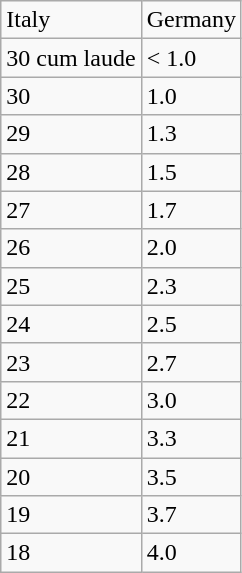<table class="wikitable">
<tr>
<td>Italy</td>
<td>Germany</td>
</tr>
<tr>
<td>30 cum laude</td>
<td>< 1.0</td>
</tr>
<tr>
<td>30</td>
<td>1.0</td>
</tr>
<tr>
<td>29</td>
<td>1.3</td>
</tr>
<tr>
<td>28</td>
<td>1.5</td>
</tr>
<tr>
<td>27</td>
<td>1.7</td>
</tr>
<tr>
<td>26</td>
<td>2.0</td>
</tr>
<tr>
<td>25</td>
<td>2.3</td>
</tr>
<tr>
<td>24</td>
<td>2.5</td>
</tr>
<tr>
<td>23</td>
<td>2.7</td>
</tr>
<tr>
<td>22</td>
<td>3.0</td>
</tr>
<tr>
<td>21</td>
<td>3.3</td>
</tr>
<tr>
<td>20</td>
<td>3.5</td>
</tr>
<tr>
<td>19</td>
<td>3.7</td>
</tr>
<tr>
<td>18</td>
<td>4.0</td>
</tr>
</table>
